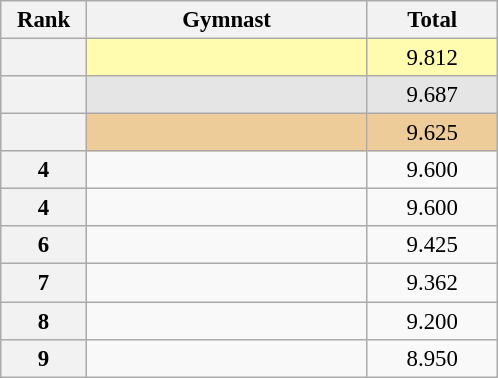<table class="wikitable sortable" style="text-align:center; font-size:95%">
<tr>
<th scope="col" style="width:50px;">Rank</th>
<th scope="col" style="width:180px;">Gymnast</th>
<th scope="col" style="width:80px;">Total</th>
</tr>
<tr style="background:#fffcaf;">
<th scope=row style="text-align:center"></th>
<td style="text-align:left;"></td>
<td>9.812</td>
</tr>
<tr style="background:#e5e5e5;">
<th scope=row style="text-align:center"></th>
<td style="text-align:left;"></td>
<td>9.687</td>
</tr>
<tr style="background:#ec9;">
<th scope=row style="text-align:center"></th>
<td style="text-align:left;"></td>
<td>9.625</td>
</tr>
<tr>
<th scope=row style="text-align:center">4</th>
<td style="text-align:left;"></td>
<td>9.600</td>
</tr>
<tr>
<th scope=row style="text-align:center">4</th>
<td style="text-align:left;"></td>
<td>9.600</td>
</tr>
<tr>
<th scope=row style="text-align:center">6</th>
<td style="text-align:left;"></td>
<td>9.425</td>
</tr>
<tr>
<th scope=row style="text-align:center">7</th>
<td style="text-align:left;"></td>
<td>9.362</td>
</tr>
<tr>
<th scope=row style="text-align:center">8</th>
<td style="text-align:left;"></td>
<td>9.200</td>
</tr>
<tr>
<th scope=row style="text-align:center">9</th>
<td style="text-align:left;"></td>
<td>8.950</td>
</tr>
</table>
